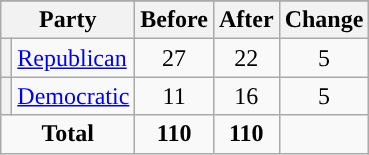<table class="wikitable" style="text-align:center;">
<tr>
</tr>
<tr>
<th colspan=2>Party</th>
<th>Before</th>
<th>After</th>
<th>Change</th>
</tr>
<tr>
<th style="background-color:"></th>
<td style="text-align:left;"><a href='#'>Republican</a></td>
<td>27</td>
<td>22</td>
<td> 5</td>
</tr>
<tr>
<th style="background-color:"></th>
<td style="text-align:left;"><a href='#'>Democratic</a></td>
<td>11</td>
<td>16</td>
<td> 5</td>
</tr>
<tr>
<td colspan=2><strong>Total</strong></td>
<td><strong>110</strong></td>
<td><strong>110</strong></td>
<td></td>
</tr>
</table>
